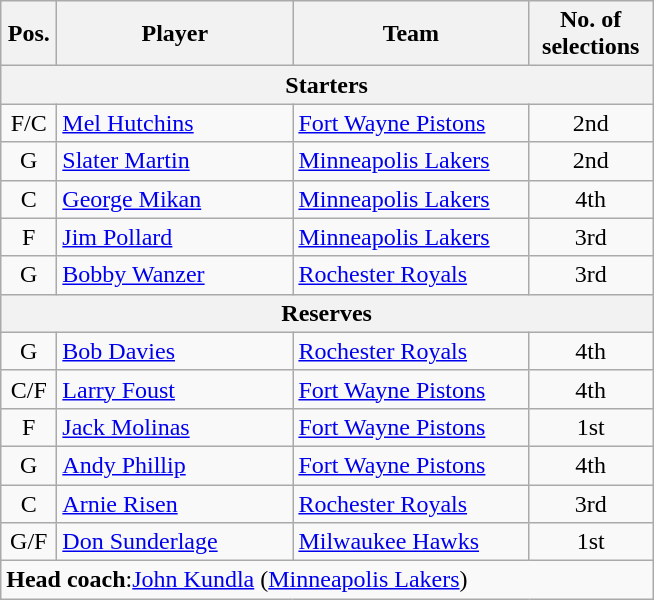<table class="wikitable">
<tr>
<th scope="col" width="30px">Pos.</th>
<th scope="col" width="150px">Player</th>
<th scope="col" width="150px">Team</th>
<th scope="col" width="75px">No. of selections</th>
</tr>
<tr>
<th scope="col" colspan="4">Starters</th>
</tr>
<tr>
<td style="text-align:center">F/C</td>
<td><a href='#'>Mel Hutchins</a></td>
<td><a href='#'>Fort Wayne Pistons</a></td>
<td style="text-align:center">2nd</td>
</tr>
<tr>
<td style="text-align:center">G</td>
<td><a href='#'>Slater Martin</a></td>
<td><a href='#'>Minneapolis Lakers</a></td>
<td style="text-align:center">2nd</td>
</tr>
<tr>
<td style="text-align:center">C</td>
<td><a href='#'>George Mikan</a></td>
<td><a href='#'>Minneapolis Lakers</a></td>
<td style="text-align:center">4th</td>
</tr>
<tr>
<td style="text-align:center">F</td>
<td><a href='#'>Jim Pollard</a></td>
<td><a href='#'>Minneapolis Lakers</a></td>
<td style="text-align:center">3rd</td>
</tr>
<tr>
<td style="text-align:center">G</td>
<td><a href='#'>Bobby Wanzer</a></td>
<td><a href='#'>Rochester Royals</a></td>
<td style="text-align:center">3rd</td>
</tr>
<tr>
<th scope="col" colspan="4">Reserves</th>
</tr>
<tr>
<td style="text-align:center">G</td>
<td><a href='#'>Bob Davies</a></td>
<td><a href='#'>Rochester Royals</a></td>
<td style="text-align:center">4th</td>
</tr>
<tr>
<td style="text-align:center">C/F</td>
<td><a href='#'>Larry Foust</a></td>
<td><a href='#'>Fort Wayne Pistons</a></td>
<td style="text-align:center">4th</td>
</tr>
<tr>
<td style="text-align:center">F</td>
<td><a href='#'>Jack Molinas</a></td>
<td><a href='#'>Fort Wayne Pistons</a></td>
<td style="text-align:center">1st</td>
</tr>
<tr>
<td style="text-align:center">G</td>
<td><a href='#'>Andy Phillip</a></td>
<td><a href='#'>Fort Wayne Pistons</a></td>
<td style="text-align:center">4th</td>
</tr>
<tr>
<td style="text-align:center">C</td>
<td><a href='#'>Arnie Risen</a></td>
<td><a href='#'>Rochester Royals</a></td>
<td style="text-align:center">3rd</td>
</tr>
<tr>
<td style="text-align:center">G/F</td>
<td><a href='#'>Don Sunderlage</a></td>
<td><a href='#'>Milwaukee Hawks</a></td>
<td style="text-align:center">1st</td>
</tr>
<tr>
<td colspan="4"><strong>Head coach</strong>:<a href='#'>John Kundla</a> (<a href='#'>Minneapolis Lakers</a>)</td>
</tr>
</table>
